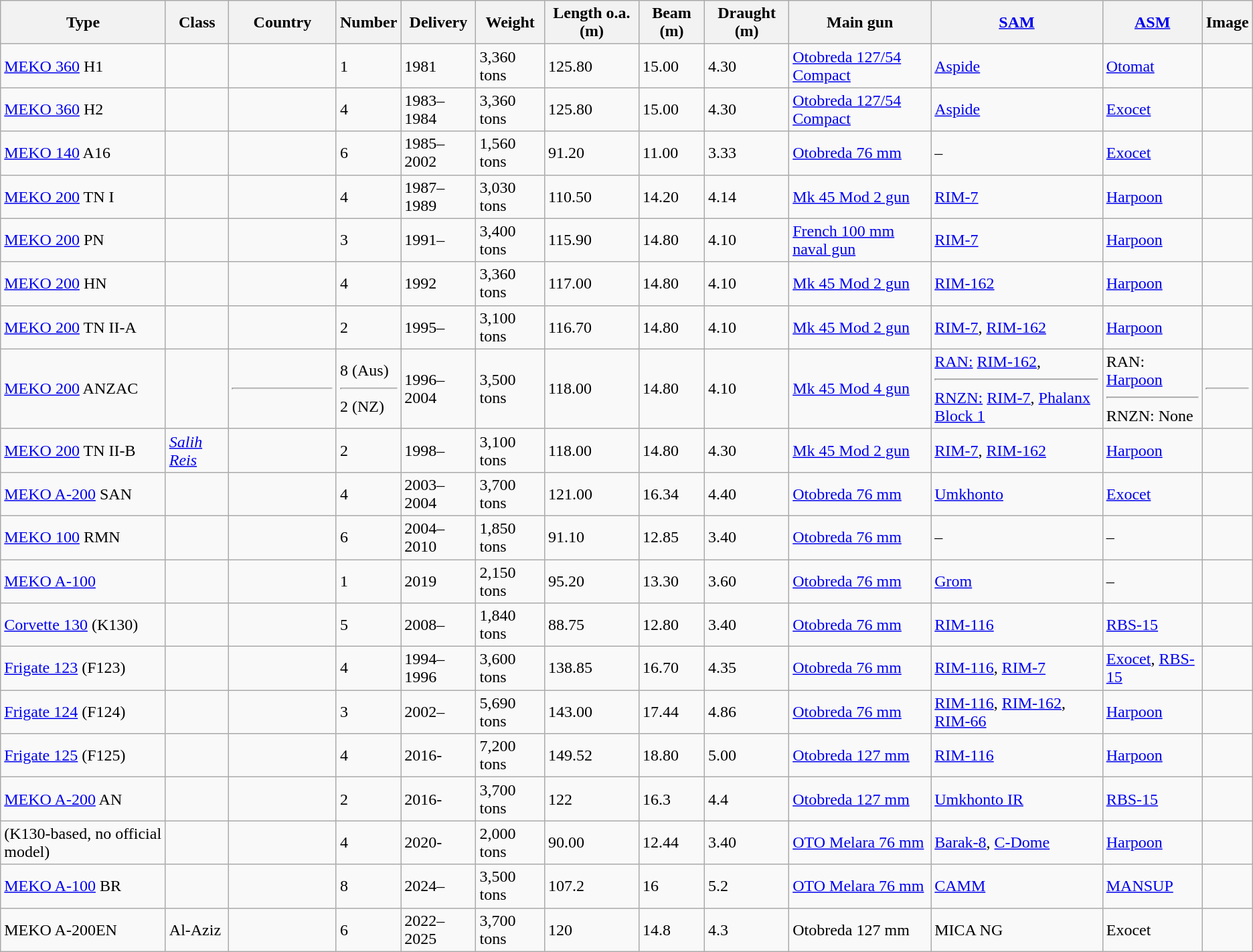<table class="wikitable sortable">
<tr>
<th>Type</th>
<th>Class</th>
<th style="width:100px">Country</th>
<th>Number</th>
<th>Delivery</th>
<th>Weight</th>
<th>Length o.a. (m)</th>
<th>Beam (m)</th>
<th>Draught (m)</th>
<th>Main gun</th>
<th><a href='#'>SAM</a></th>
<th><a href='#'>ASM</a></th>
<th>Image</th>
</tr>
<tr>
<td><a href='#'>MEKO 360</a> H1</td>
<td></td>
<td></td>
<td>1</td>
<td>1981</td>
<td>3,360 tons</td>
<td>125.80</td>
<td>15.00</td>
<td>4.30</td>
<td><a href='#'>Otobreda 127/54 Compact</a></td>
<td><a href='#'>Aspide</a></td>
<td><a href='#'>Otomat</a></td>
<td></td>
</tr>
<tr>
<td><a href='#'>MEKO 360</a> H2</td>
<td></td>
<td></td>
<td>4</td>
<td>1983–1984</td>
<td>3,360  tons</td>
<td>125.80</td>
<td>15.00</td>
<td>4.30</td>
<td><a href='#'>Otobreda 127/54 Compact</a></td>
<td><a href='#'>Aspide</a></td>
<td><a href='#'>Exocet</a></td>
<td></td>
</tr>
<tr>
<td><a href='#'>MEKO 140</a> A16</td>
<td></td>
<td></td>
<td>6</td>
<td>1985–2002</td>
<td>1,560 tons</td>
<td>91.20</td>
<td>11.00</td>
<td>3.33</td>
<td><a href='#'>Otobreda 76 mm</a></td>
<td>–</td>
<td><a href='#'>Exocet</a></td>
<td></td>
</tr>
<tr>
<td><a href='#'>MEKO 200</a> TN I</td>
<td></td>
<td></td>
<td>4</td>
<td>1987–1989</td>
<td>3,030 tons</td>
<td>110.50</td>
<td>14.20</td>
<td>4.14</td>
<td><a href='#'>Mk 45 Mod 2 gun</a></td>
<td><a href='#'>RIM-7</a></td>
<td><a href='#'>Harpoon</a></td>
<td></td>
</tr>
<tr>
<td><a href='#'>MEKO 200</a> PN</td>
<td></td>
<td></td>
<td>3</td>
<td>1991–</td>
<td>3,400 tons</td>
<td>115.90</td>
<td>14.80</td>
<td>4.10</td>
<td><a href='#'>French 100 mm naval gun</a></td>
<td><a href='#'>RIM-7</a></td>
<td><a href='#'>Harpoon</a></td>
<td></td>
</tr>
<tr>
<td><a href='#'>MEKO 200</a> HN </td>
<td></td>
<td></td>
<td>4</td>
<td>1992</td>
<td>3,360 tons</td>
<td>117.00</td>
<td>14.80</td>
<td>4.10</td>
<td><a href='#'>Mk 45 Mod 2 gun</a></td>
<td><a href='#'>RIM-162</a></td>
<td><a href='#'>Harpoon</a></td>
<td></td>
</tr>
<tr>
<td><a href='#'>MEKO 200</a> TN II-A</td>
<td></td>
<td></td>
<td>2</td>
<td>1995–</td>
<td>3,100 tons</td>
<td>116.70</td>
<td>14.80</td>
<td>4.10</td>
<td><a href='#'>Mk 45 Mod 2 gun</a></td>
<td><a href='#'>RIM-7</a>, <a href='#'>RIM-162</a></td>
<td><a href='#'>Harpoon</a></td>
<td></td>
</tr>
<tr>
<td><a href='#'>MEKO 200</a> ANZAC</td>
<td></td>
<td><hr></td>
<td>8 (Aus)<hr>2 (NZ)</td>
<td>1996–2004</td>
<td>3,500 tons</td>
<td>118.00</td>
<td>14.80</td>
<td>4.10</td>
<td><a href='#'>Mk 45 Mod 4 gun</a></td>
<td><a href='#'>RAN:</a> <a href='#'>RIM-162</a>, <hr><a href='#'>RNZN:</a> <a href='#'>RIM-7</a>, <a href='#'>Phalanx Block 1</a></td>
<td>RAN: <a href='#'>Harpoon</a><hr>RNZN: None</td>
<td> <hr></td>
</tr>
<tr>
<td><a href='#'>MEKO 200</a> TN II-B</td>
<td><em><a href='#'>Salih Reis</a></em></td>
<td></td>
<td>2</td>
<td>1998–</td>
<td>3,100 tons</td>
<td>118.00</td>
<td>14.80</td>
<td>4.30</td>
<td><a href='#'>Mk 45 Mod 2 gun</a></td>
<td><a href='#'>RIM-7</a>, <a href='#'>RIM-162</a></td>
<td><a href='#'>Harpoon</a></td>
<td></td>
</tr>
<tr>
<td><a href='#'>MEKO A-200</a> SAN</td>
<td><em></em></td>
<td></td>
<td>4</td>
<td>2003–2004</td>
<td>3,700 tons</td>
<td>121.00</td>
<td>16.34</td>
<td>4.40</td>
<td><a href='#'>Otobreda 76 mm</a></td>
<td><a href='#'>Umkhonto</a></td>
<td><a href='#'>Exocet</a></td>
<td></td>
</tr>
<tr>
<td><a href='#'>MEKO 100</a> RMN</td>
<td></td>
<td></td>
<td>6</td>
<td>2004–2010</td>
<td>1,850 tons</td>
<td>91.10</td>
<td>12.85</td>
<td>3.40</td>
<td><a href='#'>Otobreda 76 mm</a></td>
<td>–</td>
<td>–</td>
<td></td>
</tr>
<tr>
<td><a href='#'>MEKO A-100</a></td>
<td></td>
<td></td>
<td>1</td>
<td>2019</td>
<td>2,150 tons</td>
<td>95.20</td>
<td>13.30</td>
<td>3.60</td>
<td><a href='#'>Otobreda 76 mm</a></td>
<td><a href='#'>Grom</a></td>
<td>–</td>
<td></td>
</tr>
<tr>
<td><a href='#'>Corvette 130</a> (K130)</td>
<td></td>
<td></td>
<td>5</td>
<td>2008–</td>
<td>1,840 tons</td>
<td>88.75</td>
<td>12.80</td>
<td>3.40</td>
<td><a href='#'>Otobreda 76 mm</a></td>
<td><a href='#'>RIM-116</a></td>
<td><a href='#'>RBS-15</a></td>
<td></td>
</tr>
<tr>
<td><a href='#'>Frigate 123</a> (F123)</td>
<td></td>
<td></td>
<td>4</td>
<td>1994–1996</td>
<td>3,600 tons</td>
<td>138.85</td>
<td>16.70</td>
<td>4.35</td>
<td><a href='#'>Otobreda 76 mm</a></td>
<td><a href='#'>RIM-116</a>, <a href='#'>RIM-7</a></td>
<td><a href='#'>Exocet</a>, <a href='#'>RBS-15</a></td>
<td></td>
</tr>
<tr>
<td><a href='#'>Frigate 124</a> (F124)</td>
<td></td>
<td></td>
<td>3</td>
<td>2002–</td>
<td>5,690 tons</td>
<td>143.00</td>
<td>17.44</td>
<td>4.86</td>
<td><a href='#'>Otobreda 76 mm</a></td>
<td><a href='#'>RIM-116</a>, <a href='#'>RIM-162</a>, <a href='#'>RIM-66</a></td>
<td><a href='#'>Harpoon</a></td>
<td></td>
</tr>
<tr>
<td><a href='#'>Frigate 125</a> (F125)</td>
<td></td>
<td></td>
<td>4</td>
<td>2016-</td>
<td>7,200 tons</td>
<td>149.52</td>
<td>18.80</td>
<td>5.00</td>
<td><a href='#'>Otobreda 127 mm</a></td>
<td><a href='#'>RIM-116</a></td>
<td><a href='#'>Harpoon</a></td>
<td></td>
</tr>
<tr>
<td><a href='#'>MEKO A-200</a> AN</td>
<td><em></em></td>
<td></td>
<td>2</td>
<td>2016-</td>
<td>3,700 tons</td>
<td>122</td>
<td>16.3</td>
<td>4.4</td>
<td><a href='#'>Otobreda 127 mm</a></td>
<td><a href='#'>Umkhonto IR</a></td>
<td><a href='#'>RBS-15</a></td>
<td></td>
</tr>
<tr>
<td>(K130-based, no official model)</td>
<td></td>
<td></td>
<td>4</td>
<td>2020-</td>
<td>2,000 tons</td>
<td>90.00</td>
<td>12.44</td>
<td>3.40</td>
<td><a href='#'>OTO Melara 76 mm</a></td>
<td><a href='#'>Barak-8</a>, <a href='#'>C-Dome</a></td>
<td><a href='#'>Harpoon</a></td>
<td></td>
</tr>
<tr>
<td><a href='#'>MEKO A-100</a> BR</td>
<td></td>
<td></td>
<td>8</td>
<td>2024–</td>
<td>3,500 tons</td>
<td>107.2</td>
<td>16</td>
<td>5.2</td>
<td><a href='#'>OTO Melara 76 mm</a></td>
<td><a href='#'>CAMM</a></td>
<td><a href='#'>MANSUP</a></td>
<td></td>
</tr>
<tr>
<td>MEKO A-200EN</td>
<td>Al-Aziz</td>
<td></td>
<td>6</td>
<td>2022–2025</td>
<td>3,700 tons</td>
<td>120</td>
<td>14.8</td>
<td>4.3</td>
<td>Otobreda 127 mm</td>
<td>MICA NG</td>
<td>Exocet</td>
<td></td>
</tr>
</table>
